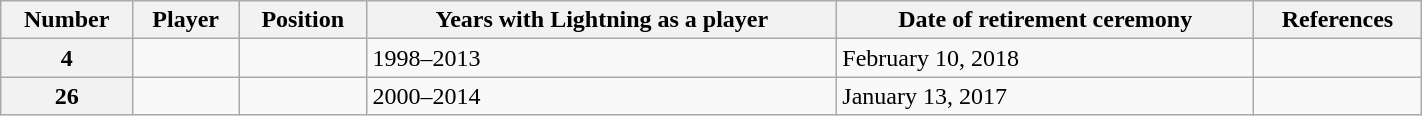<table class="wikitable sortable" width="75%">
<tr>
<th scope="col">Number</th>
<th scope="col">Player</th>
<th scope="col">Position</th>
<th scope="col">Years with Lightning as a player</th>
<th scope="col">Date of retirement ceremony</th>
<th scope="col" class="unsortable">References</th>
</tr>
<tr>
<th scope="row">4</th>
<td></td>
<td></td>
<td>1998–2013</td>
<td>February 10, 2018</td>
<td></td>
</tr>
<tr>
<th scope="row">26</th>
<td></td>
<td></td>
<td>2000–2014</td>
<td>January 13, 2017</td>
<td></td>
</tr>
</table>
